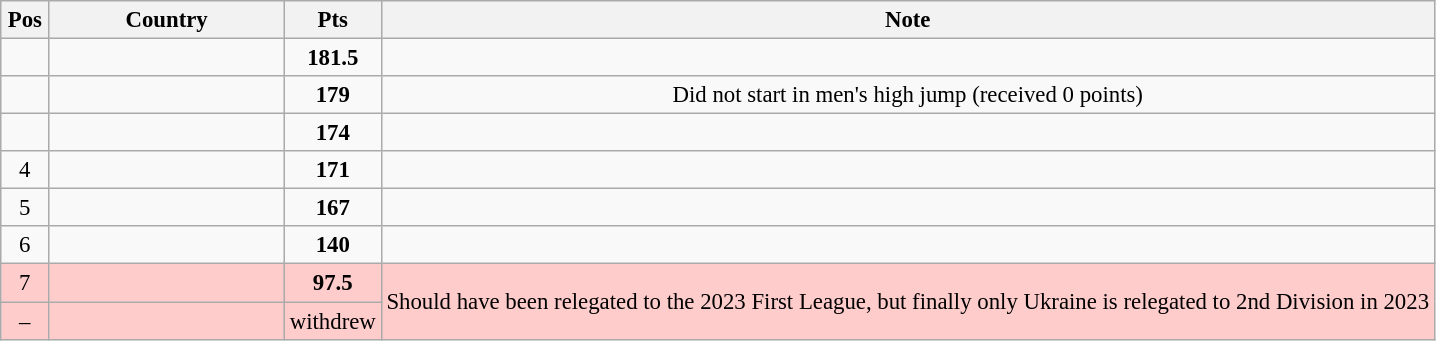<table class="wikitable" style="text-align: center; font-size:95%">
<tr>
<th width="25">Pos</th>
<th width="150">Country</th>
<th width="25">Pts</th>
<th>Note</th>
</tr>
<tr>
<td></td>
<td align="left"><strong></strong></td>
<td><strong>181.5</strong></td>
<td></td>
</tr>
<tr>
<td></td>
<td align="left"><strong></strong></td>
<td><strong>179</strong></td>
<td>Did not start in men's high jump (received 0 points)</td>
</tr>
<tr>
<td></td>
<td align="left"><strong></strong></td>
<td><strong>174</strong></td>
<td></td>
</tr>
<tr>
<td>4</td>
<td align="left"><strong></strong></td>
<td><strong>171</strong></td>
<td></td>
</tr>
<tr>
<td>5</td>
<td align="left"><strong></strong></td>
<td><strong>167</strong></td>
<td></td>
</tr>
<tr>
<td>6</td>
<td align="left"><strong></strong></td>
<td><strong>140</strong></td>
<td></td>
</tr>
<tr bgcolor=ffcccc>
<td>7</td>
<td align="left"><strong></strong></td>
<td><strong>97.5</strong></td>
<td rowspan=2>Should have been relegated to the 2023 First League, but finally only Ukraine is relegated to 2nd Division in 2023</td>
</tr>
<tr bgcolor=ffcccc>
<td>–</td>
<td align="left"><strong></strong></td>
<td>withdrew</td>
</tr>
</table>
